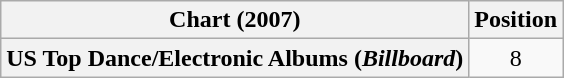<table class="wikitable plainrowheaders" style="text-align:center">
<tr>
<th scope="col">Chart (2007)</th>
<th scope="col">Position</th>
</tr>
<tr>
<th scope="row">US Top Dance/Electronic Albums (<em>Billboard</em>)</th>
<td>8</td>
</tr>
</table>
